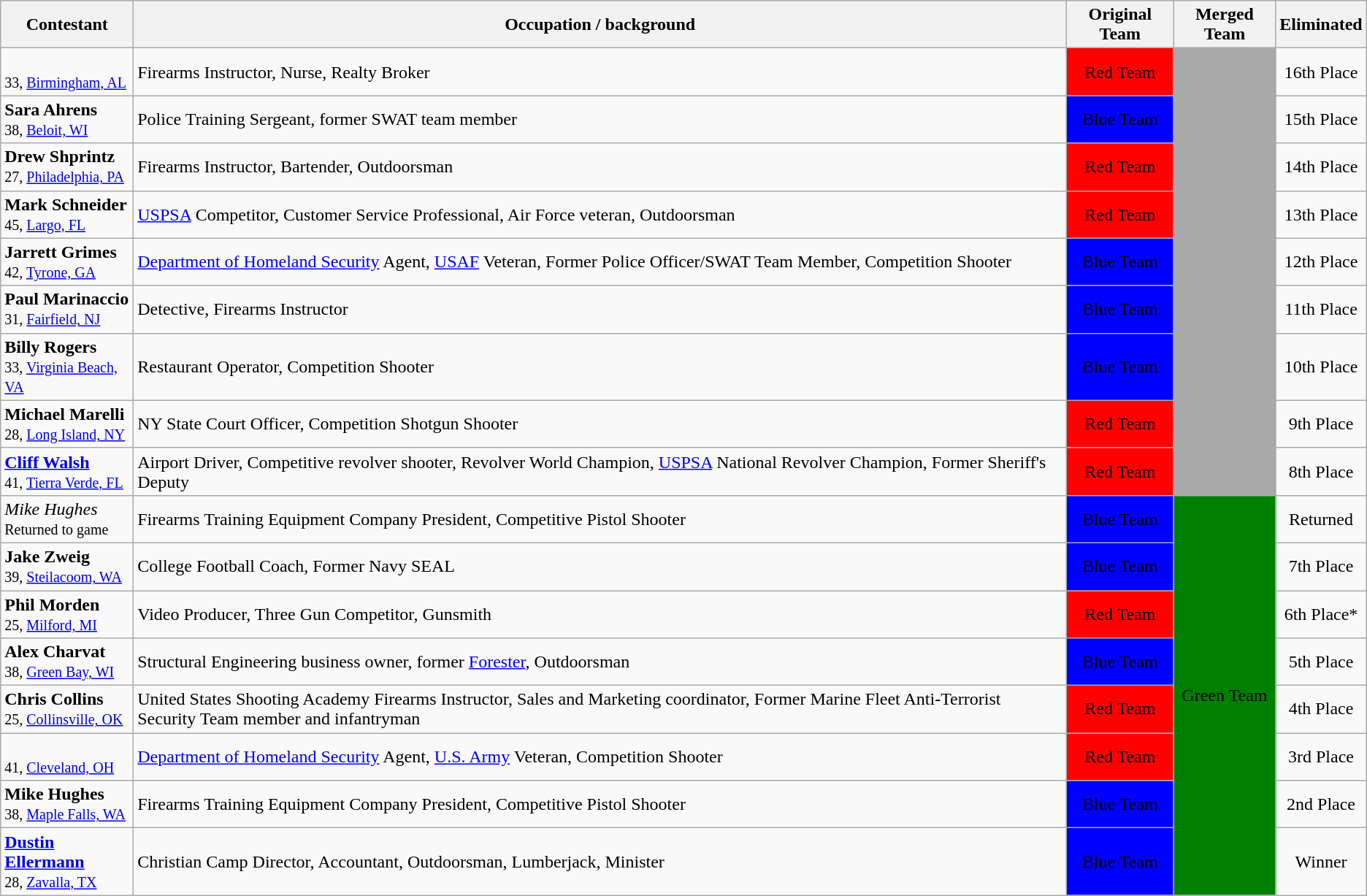<table class="wikitable">
<tr>
<th>Contestant</th>
<th>Occupation / background</th>
<th>Original Team</th>
<th>Merged Team</th>
<th>Eliminated</th>
</tr>
<tr>
<td><br><small>33, <a href='#'>Birmingham, AL</a></small></td>
<td>Firearms Instructor, Nurse, Realty Broker</td>
<td style="background:red; text-align:center;"><span>Red Team</span></td>
<td style="background:darkgrey;" rowspan="9"></td>
<td style="text-align:center;">16th Place</td>
</tr>
<tr>
<td><strong>Sara Ahrens</strong><br><small>38, <a href='#'>Beloit, WI</a></small></td>
<td>Police Training Sergeant, former SWAT team member</td>
<td style="background:blue; text-align:center;"><span>Blue Team</span></td>
<td style="text-align:center;">15th Place</td>
</tr>
<tr>
<td><strong>Drew Shprintz</strong><br><small>27, <a href='#'>Philadelphia, PA</a></small></td>
<td>Firearms Instructor, Bartender, Outdoorsman</td>
<td style="background:red; text-align:center;"><span>Red Team</span></td>
<td style="text-align:center;">14th Place</td>
</tr>
<tr>
<td><strong>Mark Schneider</strong><br><small>45, <a href='#'>Largo, FL</a></small></td>
<td><a href='#'>USPSA</a> Competitor, Customer Service Professional, Air Force veteran, Outdoorsman</td>
<td style="background:red; text-align:center;"><span>Red Team</span></td>
<td style="text-align:center;">13th Place</td>
</tr>
<tr>
<td><strong>Jarrett Grimes</strong><br><small>42, <a href='#'>Tyrone, GA</a></small></td>
<td><a href='#'>Department of Homeland Security</a> Agent, <a href='#'>USAF</a> Veteran, Former Police Officer/SWAT Team Member, Competition Shooter</td>
<td style="background:blue; text-align:center;"><span>Blue Team</span></td>
<td style="text-align:center;">12th Place</td>
</tr>
<tr>
<td><strong>Paul Marinaccio</strong><br><small>31, <a href='#'>Fairfield, NJ</a></small></td>
<td>Detective, Firearms Instructor</td>
<td style="background:blue; text-align:center;"><span>Blue Team</span></td>
<td style="text-align:center;">11th Place</td>
</tr>
<tr>
<td><strong>Billy Rogers</strong><br><small>33, <a href='#'>Virginia Beach, VA</a></small></td>
<td>Restaurant Operator, Competition Shooter</td>
<td style="background:blue; text-align:center;"><span>Blue Team</span></td>
<td style="text-align:center;">10th Place</td>
</tr>
<tr>
<td><strong>Michael Marelli</strong><br><small>28, <a href='#'>Long Island, NY</a></small></td>
<td>NY State Court Officer, Competition Shotgun Shooter</td>
<td style="background:red; text-align:center;"><span>Red Team</span></td>
<td style="text-align:center;">9th Place</td>
</tr>
<tr>
<td><strong><a href='#'>Cliff Walsh</a></strong><br><small>41, <a href='#'>Tierra Verde, FL</a></small></td>
<td>Airport Driver, Competitive revolver shooter, Revolver World Champion, <a href='#'>USPSA</a> National Revolver Champion, Former Sheriff's Deputy</td>
<td style="background:red; text-align:center;"><span>Red Team</span></td>
<td style="text-align:center;">8th Place</td>
</tr>
<tr>
<td><em>Mike Hughes</em><br><small>Returned to game</small></td>
<td>Firearms Training Equipment Company President, Competitive Pistol Shooter</td>
<td style="background:blue; text-align:center;"><span>Blue Team</span></td>
<td rowspan="8"  style="background:green; text-align:center;"><span>Green Team</span></td>
<td style="text-align:center;">Returned</td>
</tr>
<tr>
<td><strong>Jake Zweig</strong><br><small>39, <a href='#'>Steilacoom, WA</a></small></td>
<td>College Football Coach, Former Navy SEAL</td>
<td style="background:blue; text-align:center;"><span>Blue Team</span></td>
<td style="text-align:center;">7th Place</td>
</tr>
<tr>
<td><strong>Phil Morden</strong><br><small>25, <a href='#'>Milford, MI</a></small></td>
<td>Video Producer, Three Gun Competitor, Gunsmith</td>
<td style="background:red; text-align:center;"><span>Red Team</span></td>
<td style="text-align:center;">6th Place*</td>
</tr>
<tr>
<td><strong>Alex Charvat</strong><br><small>38, <a href='#'>Green Bay, WI</a></small></td>
<td>Structural Engineering business owner, former <a href='#'>Forester</a>, Outdoorsman</td>
<td style="background:blue; text-align:center;"><span>Blue Team</span></td>
<td style="text-align:center;">5th Place</td>
</tr>
<tr>
<td><strong>Chris Collins</strong><br><small>25, <a href='#'>Collinsville, OK</a></small></td>
<td>United States Shooting Academy Firearms Instructor, Sales and Marketing coordinator, Former Marine Fleet Anti-Terrorist Security Team member and infantryman</td>
<td style="background:red; text-align:center;"><span>Red Team</span></td>
<td style="text-align:center;">4th Place</td>
</tr>
<tr>
<td><br><small>41, <a href='#'>Cleveland, OH</a></small></td>
<td><a href='#'>Department of Homeland Security</a> Agent, <a href='#'>U.S. Army</a> Veteran, Competition Shooter</td>
<td style="background:red; text-align:center;"><span>Red Team</span></td>
<td style="text-align:center;">3rd Place</td>
</tr>
<tr>
<td><strong>Mike Hughes</strong><br><small>38, <a href='#'>Maple Falls, WA</a></small></td>
<td>Firearms Training Equipment Company President, Competitive Pistol Shooter</td>
<td style="background:blue; text-align:center;"><span>Blue Team</span></td>
<td style="text-align:center;">2nd Place</td>
</tr>
<tr>
<td><strong><a href='#'>Dustin Ellermann</a></strong><br><small>28, <a href='#'>Zavalla, TX</a></small></td>
<td>Christian Camp Director, Accountant, Outdoorsman, Lumberjack, Minister</td>
<td style="background:blue; text-align:center;"><span>Blue Team</span></td>
<td style="text-align:center;">Winner</td>
</tr>
</table>
